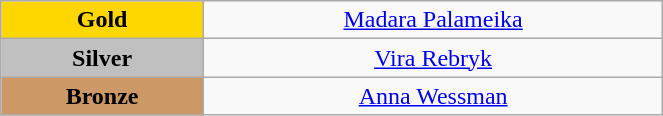<table class="wikitable" style="text-align:center; " width="35%">
<tr>
<td bgcolor="gold"><strong>Gold</strong></td>
<td><a href='#'>Madara Palameika</a><br>  <small><em></em></small></td>
</tr>
<tr>
<td bgcolor="silver"><strong>Silver</strong></td>
<td><a href='#'>Vira Rebryk</a><br>  <small><em></em></small></td>
</tr>
<tr>
<td bgcolor="CC9966"><strong>Bronze</strong></td>
<td><a href='#'>Anna Wessman</a><br>  <small><em></em></small></td>
</tr>
</table>
